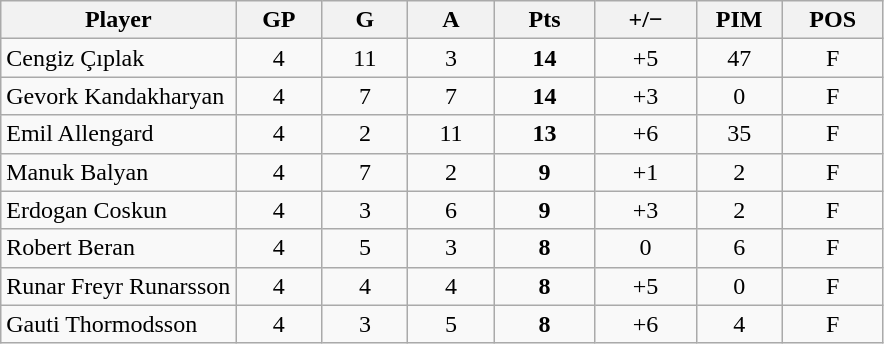<table class="wikitable sortable" style="text-align:center;">
<tr>
<th>Player</th>
<th width="50px">GP</th>
<th width="50px">G</th>
<th width="50px">A</th>
<th width="60px">Pts</th>
<th width="60px">+/−</th>
<th width="50px">PIM</th>
<th width="60px">POS</th>
</tr>
<tr>
<td style="text-align:left;"> Cengiz Çıplak</td>
<td>4</td>
<td>11</td>
<td>3</td>
<td><strong>14</strong></td>
<td>+5</td>
<td>47</td>
<td>F</td>
</tr>
<tr>
<td style="text-align:left;"> Gevork Kandakharyan</td>
<td>4</td>
<td>7</td>
<td>7</td>
<td><strong>14</strong></td>
<td>+3</td>
<td>0</td>
<td>F</td>
</tr>
<tr>
<td style="text-align:left;"> Emil Allengard</td>
<td>4</td>
<td>2</td>
<td>11</td>
<td><strong>13</strong></td>
<td>+6</td>
<td>35</td>
<td>F</td>
</tr>
<tr>
<td style="text-align:left;"> Manuk Balyan</td>
<td>4</td>
<td>7</td>
<td>2</td>
<td><strong>9</strong></td>
<td>+1</td>
<td>2</td>
<td>F</td>
</tr>
<tr>
<td style="text-align:left;"> Erdogan Coskun</td>
<td>4</td>
<td>3</td>
<td>6</td>
<td><strong>9</strong></td>
<td>+3</td>
<td>2</td>
<td>F</td>
</tr>
<tr>
<td style="text-align:left;"> Robert Beran</td>
<td>4</td>
<td>5</td>
<td>3</td>
<td><strong>8</strong></td>
<td>0</td>
<td>6</td>
<td>F</td>
</tr>
<tr>
<td style="text-align:left;"> Runar Freyr Runarsson</td>
<td>4</td>
<td>4</td>
<td>4</td>
<td><strong>8</strong></td>
<td>+5</td>
<td>0</td>
<td>F</td>
</tr>
<tr>
<td style="text-align:left;"> Gauti Thormodsson</td>
<td>4</td>
<td>3</td>
<td>5</td>
<td><strong>8</strong></td>
<td>+6</td>
<td>4</td>
<td>F</td>
</tr>
</table>
